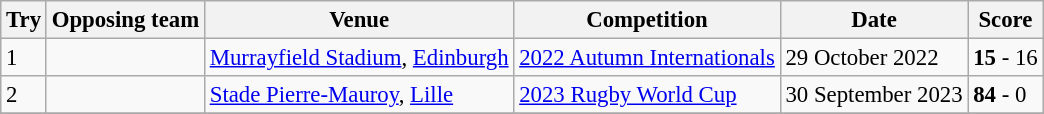<table class="wikitable" style="font-size: 95%;">
<tr>
<th>Try</th>
<th>Opposing team</th>
<th>Venue</th>
<th>Competition</th>
<th>Date</th>
<th>Score</th>
</tr>
<tr>
<td>1</td>
<td></td>
<td><a href='#'>Murrayfield Stadium</a>, <a href='#'>Edinburgh</a></td>
<td><a href='#'>2022 Autumn Internationals</a></td>
<td>29 October 2022</td>
<td><strong>15</strong> - 16</td>
</tr>
<tr>
<td>2</td>
<td></td>
<td><a href='#'>Stade Pierre-Mauroy</a>, <a href='#'>Lille</a></td>
<td><a href='#'>2023 Rugby World Cup</a></td>
<td>30 September 2023</td>
<td><strong>84</strong> - 0</td>
</tr>
<tr>
</tr>
</table>
